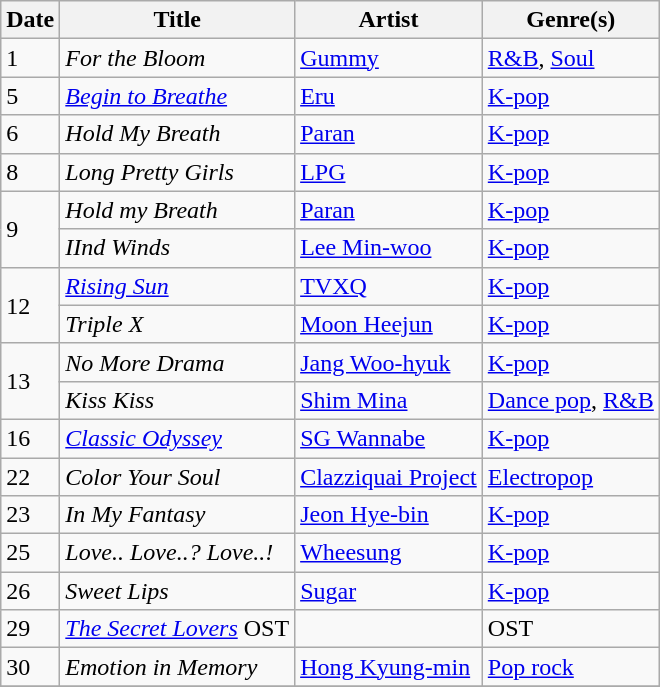<table class="wikitable" style="text-align: left;">
<tr>
<th>Date</th>
<th>Title</th>
<th>Artist</th>
<th>Genre(s)</th>
</tr>
<tr>
<td rowspan="1">1</td>
<td><em>For the Bloom</em></td>
<td><a href='#'>Gummy</a></td>
<td><a href='#'>R&B</a>, <a href='#'>Soul</a></td>
</tr>
<tr>
<td rowspan="1">5</td>
<td><em><a href='#'>Begin to Breathe</a></em></td>
<td><a href='#'>Eru</a></td>
<td><a href='#'>K-pop</a></td>
</tr>
<tr>
<td>6</td>
<td><em>Hold My Breath</em></td>
<td><a href='#'>Paran</a></td>
<td><a href='#'>K-pop</a></td>
</tr>
<tr>
<td rowspan="1">8</td>
<td><em>Long Pretty Girls</em></td>
<td><a href='#'>LPG</a></td>
<td><a href='#'>K-pop</a></td>
</tr>
<tr>
<td rowspan="2">9</td>
<td><em>Hold my Breath</em></td>
<td><a href='#'>Paran</a></td>
<td><a href='#'>K-pop</a></td>
</tr>
<tr>
<td><em>IInd Winds</em></td>
<td><a href='#'>Lee Min-woo</a></td>
<td><a href='#'>K-pop</a></td>
</tr>
<tr>
<td rowspan="2">12</td>
<td><em><a href='#'>Rising Sun</a></em></td>
<td><a href='#'>TVXQ</a></td>
<td><a href='#'>K-pop</a></td>
</tr>
<tr>
<td><em>Triple X</em></td>
<td><a href='#'>Moon Heejun</a></td>
<td><a href='#'>K-pop</a></td>
</tr>
<tr>
<td rowspan="2">13</td>
<td><em>No More Drama</em></td>
<td><a href='#'>Jang Woo-hyuk</a></td>
<td><a href='#'>K-pop</a></td>
</tr>
<tr>
<td><em>Kiss Kiss</em></td>
<td><a href='#'>Shim Mina</a></td>
<td><a href='#'>Dance pop</a>, <a href='#'>R&B</a></td>
</tr>
<tr>
<td>16</td>
<td><em><a href='#'>Classic Odyssey</a></em></td>
<td><a href='#'>SG Wannabe</a></td>
<td><a href='#'>K-pop</a></td>
</tr>
<tr>
<td>22</td>
<td><em>Color Your Soul</em></td>
<td><a href='#'>Clazziquai Project</a></td>
<td><a href='#'>Electropop</a></td>
</tr>
<tr>
<td>23</td>
<td><em>In My Fantasy</em></td>
<td><a href='#'>Jeon Hye-bin</a></td>
<td><a href='#'>K-pop</a></td>
</tr>
<tr>
<td rowspan="1">25</td>
<td><em>Love.. Love..? Love..!</em></td>
<td><a href='#'>Wheesung</a></td>
<td><a href='#'>K-pop</a></td>
</tr>
<tr>
<td rowspan="1">26</td>
<td><em>Sweet Lips</em></td>
<td><a href='#'>Sugar</a></td>
<td><a href='#'>K-pop</a></td>
</tr>
<tr>
<td>29</td>
<td><em><a href='#'>The Secret Lovers</a></em> OST</td>
<td></td>
<td>OST</td>
</tr>
<tr>
<td>30</td>
<td><em>Emotion in Memory</em></td>
<td><a href='#'>Hong Kyung-min</a></td>
<td><a href='#'>Pop rock</a></td>
</tr>
<tr>
</tr>
</table>
